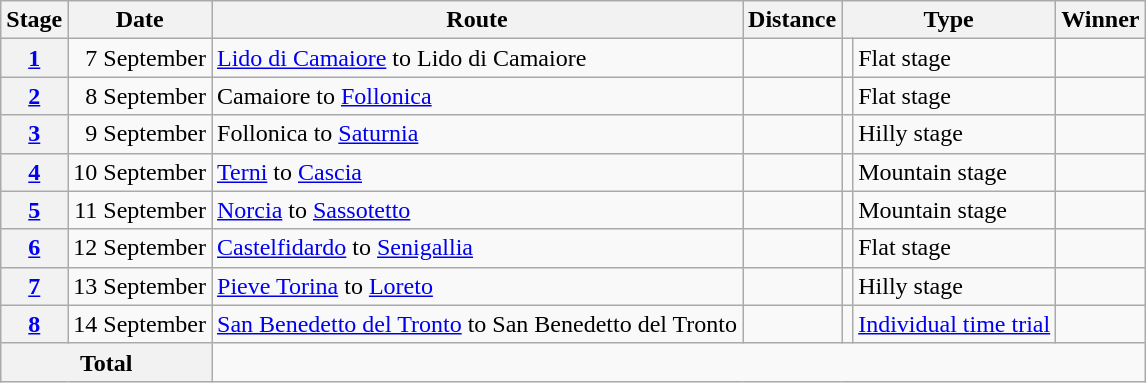<table class="wikitable">
<tr>
<th scope=col>Stage</th>
<th scope=col>Date</th>
<th scope=col>Route</th>
<th scope=col>Distance</th>
<th scope=col colspan="2">Type</th>
<th scope=col>Winner</th>
</tr>
<tr>
<th scope=row><a href='#'>1</a></th>
<td style="text-align:right;">7 September</td>
<td><a href='#'>Lido di Camaiore</a> to Lido di Camaiore</td>
<td style="text-align:center;"></td>
<td></td>
<td>Flat stage</td>
<td></td>
</tr>
<tr>
<th scope=row><a href='#'>2</a></th>
<td style="text-align:right;">8 September</td>
<td>Camaiore to <a href='#'>Follonica</a></td>
<td style="text-align:center;"></td>
<td></td>
<td>Flat stage</td>
<td></td>
</tr>
<tr>
<th scope=row><a href='#'>3</a></th>
<td style="text-align:right;">9 September</td>
<td>Follonica to <a href='#'>Saturnia</a></td>
<td style="text-align:center;"></td>
<td></td>
<td>Hilly stage</td>
<td></td>
</tr>
<tr>
<th scope="row"><a href='#'>4</a></th>
<td style="text-align:right;">10 September</td>
<td><a href='#'>Terni</a> to <a href='#'>Cascia</a></td>
<td style="text-align:center;"></td>
<td></td>
<td>Mountain stage</td>
<td></td>
</tr>
<tr>
<th scope="row"><a href='#'>5</a></th>
<td style="text-align:right;">11 September</td>
<td><a href='#'>Norcia</a> to <a href='#'>Sassotetto</a></td>
<td style="text-align:center;"></td>
<td></td>
<td>Mountain stage</td>
<td></td>
</tr>
<tr>
<th scope="row"><a href='#'>6</a></th>
<td style="text-align:right;">12 September</td>
<td><a href='#'>Castelfidardo</a> to <a href='#'>Senigallia</a></td>
<td style="text-align:center;"></td>
<td></td>
<td>Flat stage</td>
<td></td>
</tr>
<tr>
<th scope="row"><a href='#'>7</a></th>
<td style="text-align:right;">13 September</td>
<td><a href='#'>Pieve Torina</a> to <a href='#'>Loreto</a></td>
<td style="text-align:center;"></td>
<td></td>
<td>Hilly stage</td>
<td></td>
</tr>
<tr>
<th scope="row"><a href='#'>8</a></th>
<td style="text-align:right;">14 September</td>
<td><a href='#'>San Benedetto del Tronto</a> to San Benedetto del Tronto</td>
<td style="text-align:center;"></td>
<td></td>
<td><a href='#'>Individual time trial</a></td>
<td></td>
</tr>
<tr>
<th colspan="2">Total</th>
<td colspan="5" style="text-align:center;"></td>
</tr>
</table>
